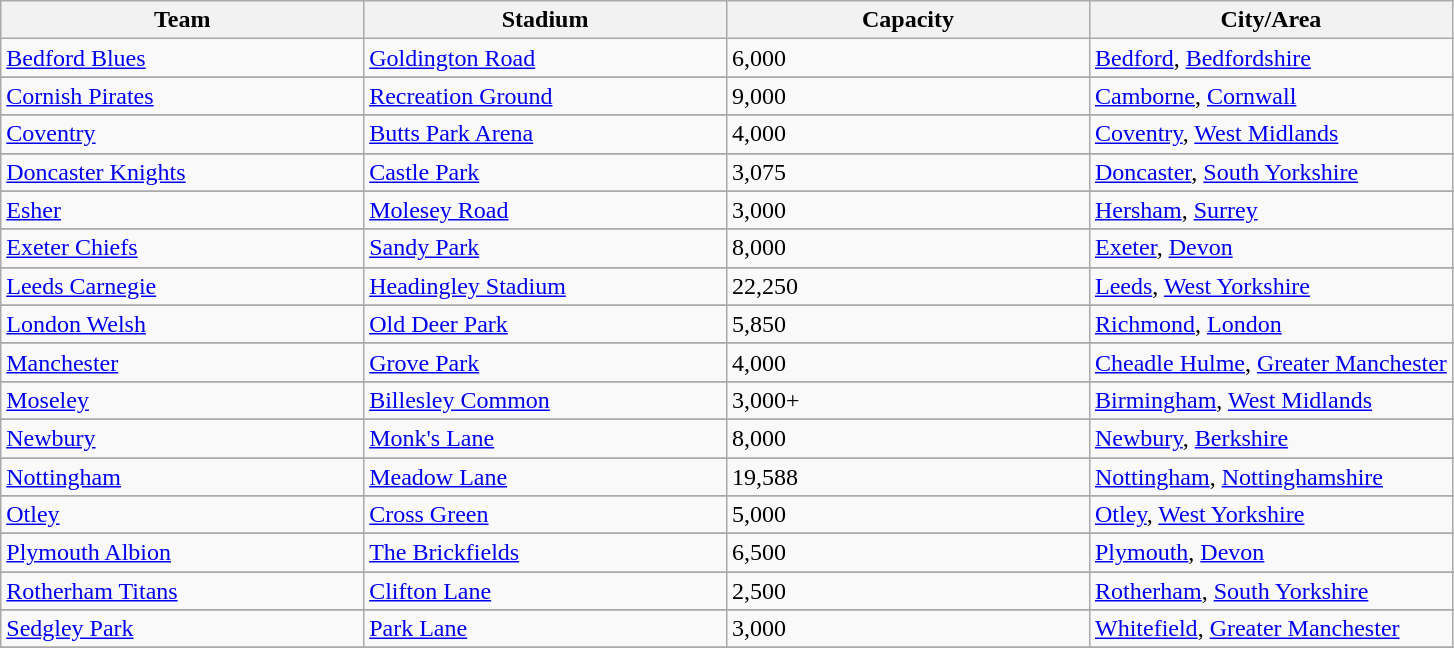<table class="wikitable sortable">
<tr>
<th width=25%>Team</th>
<th width=25%>Stadium</th>
<th width=25%>Capacity</th>
<th width=25%>City/Area</th>
</tr>
<tr>
<td><a href='#'>Bedford Blues</a></td>
<td><a href='#'>Goldington Road</a></td>
<td>6,000</td>
<td><a href='#'>Bedford</a>, <a href='#'>Bedfordshire</a></td>
</tr>
<tr>
</tr>
<tr>
<td><a href='#'>Cornish Pirates</a></td>
<td><a href='#'>Recreation Ground</a></td>
<td>9,000</td>
<td><a href='#'>Camborne</a>, <a href='#'>Cornwall</a></td>
</tr>
<tr>
</tr>
<tr>
<td><a href='#'>Coventry</a></td>
<td><a href='#'>Butts Park Arena</a></td>
<td>4,000</td>
<td><a href='#'>Coventry</a>, <a href='#'>West Midlands</a></td>
</tr>
<tr>
</tr>
<tr>
<td><a href='#'>Doncaster Knights</a></td>
<td><a href='#'>Castle Park</a></td>
<td>3,075</td>
<td><a href='#'>Doncaster</a>, <a href='#'>South Yorkshire</a></td>
</tr>
<tr>
</tr>
<tr>
<td><a href='#'>Esher</a></td>
<td><a href='#'>Molesey Road</a></td>
<td>3,000</td>
<td><a href='#'>Hersham</a>, <a href='#'>Surrey</a></td>
</tr>
<tr>
</tr>
<tr>
<td><a href='#'>Exeter Chiefs</a></td>
<td><a href='#'>Sandy Park</a></td>
<td>8,000</td>
<td><a href='#'>Exeter</a>, <a href='#'>Devon</a></td>
</tr>
<tr>
</tr>
<tr>
<td><a href='#'>Leeds Carnegie</a></td>
<td><a href='#'>Headingley Stadium</a></td>
<td>22,250</td>
<td><a href='#'>Leeds</a>, <a href='#'>West Yorkshire</a></td>
</tr>
<tr>
</tr>
<tr>
<td><a href='#'>London Welsh</a></td>
<td><a href='#'>Old Deer Park</a></td>
<td>5,850</td>
<td><a href='#'>Richmond</a>, <a href='#'>London</a></td>
</tr>
<tr>
</tr>
<tr>
<td><a href='#'>Manchester</a></td>
<td><a href='#'>Grove Park</a></td>
<td>4,000</td>
<td><a href='#'>Cheadle Hulme</a>, <a href='#'>Greater Manchester</a></td>
</tr>
<tr>
</tr>
<tr>
<td><a href='#'>Moseley</a></td>
<td><a href='#'>Billesley Common</a></td>
<td>3,000+</td>
<td><a href='#'>Birmingham</a>, <a href='#'>West Midlands</a></td>
</tr>
<tr>
</tr>
<tr>
<td><a href='#'>Newbury</a></td>
<td><a href='#'>Monk's Lane</a></td>
<td>8,000</td>
<td><a href='#'>Newbury</a>, <a href='#'>Berkshire</a></td>
</tr>
<tr>
</tr>
<tr>
<td><a href='#'>Nottingham</a></td>
<td><a href='#'>Meadow Lane</a></td>
<td>19,588</td>
<td><a href='#'>Nottingham</a>, <a href='#'>Nottinghamshire</a></td>
</tr>
<tr>
</tr>
<tr>
<td><a href='#'>Otley</a></td>
<td><a href='#'>Cross Green</a></td>
<td>5,000</td>
<td><a href='#'>Otley</a>, <a href='#'>West Yorkshire</a></td>
</tr>
<tr>
</tr>
<tr>
<td><a href='#'>Plymouth Albion</a></td>
<td><a href='#'>The Brickfields</a></td>
<td>6,500</td>
<td><a href='#'>Plymouth</a>, <a href='#'>Devon</a></td>
</tr>
<tr>
</tr>
<tr>
<td><a href='#'>Rotherham Titans</a></td>
<td><a href='#'>Clifton Lane</a></td>
<td>2,500</td>
<td><a href='#'>Rotherham</a>, <a href='#'>South Yorkshire</a></td>
</tr>
<tr>
</tr>
<tr>
<td><a href='#'>Sedgley Park</a></td>
<td><a href='#'>Park Lane</a></td>
<td>3,000</td>
<td><a href='#'>Whitefield</a>, <a href='#'>Greater Manchester</a></td>
</tr>
<tr>
</tr>
</table>
